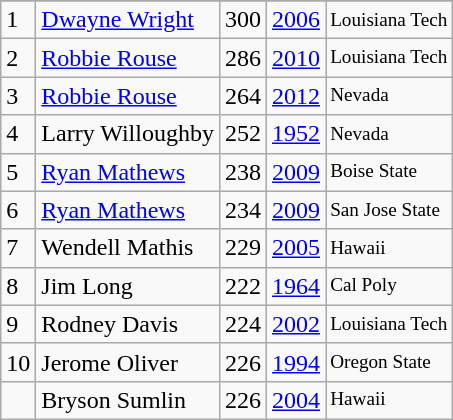<table class="wikitable">
<tr>
</tr>
<tr>
<td>1</td>
<td><a href='#'>Dwayne Wright</a></td>
<td>300</td>
<td><a href='#'>2006</a></td>
<td style="font-size:80%;">Louisiana Tech</td>
</tr>
<tr>
<td>2</td>
<td><a href='#'>Robbie Rouse</a></td>
<td>286</td>
<td><a href='#'>2010</a></td>
<td style="font-size:80%;">Louisiana Tech</td>
</tr>
<tr>
<td>3</td>
<td><a href='#'>Robbie Rouse</a></td>
<td>264</td>
<td><a href='#'>2012</a></td>
<td style="font-size:80%;">Nevada</td>
</tr>
<tr>
<td>4</td>
<td>Larry Willoughby</td>
<td>252</td>
<td><a href='#'>1952</a></td>
<td style="font-size:80%;">Nevada</td>
</tr>
<tr>
<td>5</td>
<td><a href='#'>Ryan Mathews</a></td>
<td>238</td>
<td><a href='#'>2009</a></td>
<td style="font-size:80%;">Boise State</td>
</tr>
<tr>
<td>6</td>
<td><a href='#'>Ryan Mathews</a></td>
<td>234</td>
<td><a href='#'>2009</a></td>
<td style="font-size:80%;">San Jose State</td>
</tr>
<tr>
<td>7</td>
<td>Wendell Mathis</td>
<td>229</td>
<td><a href='#'>2005</a></td>
<td style="font-size:80%;">Hawaii</td>
</tr>
<tr>
<td>8</td>
<td>Jim Long</td>
<td>222</td>
<td><a href='#'>1964</a></td>
<td style="font-size:80%;">Cal Poly</td>
</tr>
<tr>
<td>9</td>
<td>Rodney Davis</td>
<td>224</td>
<td><a href='#'>2002</a></td>
<td style="font-size:80%;">Louisiana Tech</td>
</tr>
<tr>
<td>10</td>
<td>Jerome Oliver</td>
<td>226</td>
<td><a href='#'>1994</a></td>
<td style="font-size:80%;">Oregon State</td>
</tr>
<tr>
<td></td>
<td>Bryson Sumlin</td>
<td>226</td>
<td><a href='#'>2004</a></td>
<td style="font-size:80%;">Hawaii</td>
</tr>
</table>
